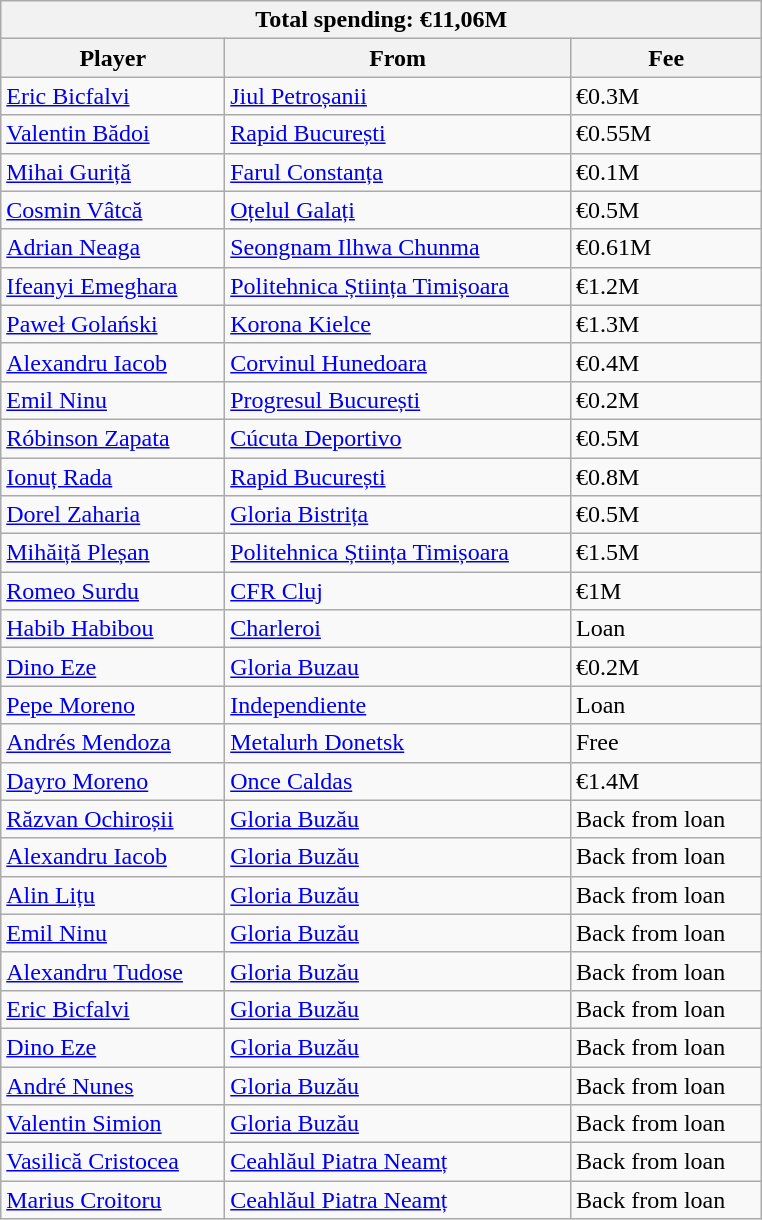<table class="wikitable collapsible">
<tr>
<th colspan="3" style="width:500px;">Total spending: €11,06M</th>
</tr>
<tr>
<th>Player</th>
<th>From</th>
<th>Fee</th>
</tr>
<tr>
<td> <a href='#'>Eric Bicfalvi</a></td>
<td> <a href='#'>Jiul Petroșanii</a></td>
<td>€0.3M</td>
</tr>
<tr>
<td> <a href='#'>Valentin Bădoi</a></td>
<td> <a href='#'>Rapid București</a></td>
<td>€0.55M</td>
</tr>
<tr>
<td> <a href='#'>Mihai Guriță</a></td>
<td> <a href='#'>Farul Constanța</a></td>
<td>€0.1M</td>
</tr>
<tr>
<td> <a href='#'>Cosmin Vâtcă</a></td>
<td> <a href='#'>Oțelul Galați</a></td>
<td>€0.5M</td>
</tr>
<tr>
<td> <a href='#'>Adrian Neaga</a></td>
<td> <a href='#'>Seongnam Ilhwa Chunma</a></td>
<td>€0.61M</td>
</tr>
<tr>
<td> <a href='#'>Ifeanyi Emeghara</a></td>
<td> <a href='#'>Politehnica Știința Timișoara</a></td>
<td>€1.2M</td>
</tr>
<tr>
<td> <a href='#'>Paweł Golański</a></td>
<td> <a href='#'>Korona Kielce</a></td>
<td>€1.3M</td>
</tr>
<tr>
<td> <a href='#'>Alexandru Iacob</a></td>
<td> <a href='#'>Corvinul Hunedoara</a></td>
<td>€0.4M</td>
</tr>
<tr>
<td> <a href='#'>Emil Ninu</a></td>
<td> <a href='#'>Progresul București</a></td>
<td>€0.2M</td>
</tr>
<tr>
<td> <a href='#'>Róbinson Zapata</a></td>
<td> <a href='#'>Cúcuta Deportivo</a></td>
<td>€0.5M</td>
</tr>
<tr>
<td> <a href='#'>Ionuț Rada</a></td>
<td> <a href='#'>Rapid București</a></td>
<td>€0.8M</td>
</tr>
<tr>
<td> <a href='#'>Dorel Zaharia</a></td>
<td> <a href='#'>Gloria Bistrița</a></td>
<td>€0.5M</td>
</tr>
<tr>
<td> <a href='#'>Mihăiță Pleșan</a></td>
<td> <a href='#'>Politehnica Știința Timișoara</a></td>
<td>€1.5M</td>
</tr>
<tr>
<td> <a href='#'>Romeo Surdu</a></td>
<td> <a href='#'>CFR Cluj</a></td>
<td>€1M</td>
</tr>
<tr>
<td> <a href='#'>Habib Habibou</a></td>
<td> <a href='#'>Charleroi</a></td>
<td>Loan</td>
</tr>
<tr>
<td> <a href='#'>Dino Eze</a></td>
<td> <a href='#'>Gloria Buzau</a></td>
<td>€0.2M</td>
</tr>
<tr>
<td> <a href='#'>Pepe Moreno</a></td>
<td> <a href='#'>Independiente</a></td>
<td>Loan</td>
</tr>
<tr>
<td> <a href='#'>Andrés Mendoza</a></td>
<td> <a href='#'>Metalurh Donetsk</a></td>
<td>Free</td>
</tr>
<tr>
<td> <a href='#'>Dayro Moreno</a></td>
<td> <a href='#'>Once Caldas</a></td>
<td>€1.4M</td>
</tr>
<tr>
<td> <a href='#'>Răzvan Ochiroșii</a></td>
<td> <a href='#'>Gloria Buzău</a></td>
<td>Back from loan</td>
</tr>
<tr>
<td> <a href='#'>Alexandru Iacob</a></td>
<td> <a href='#'>Gloria Buzău</a></td>
<td>Back from loan</td>
</tr>
<tr>
<td> <a href='#'>Alin Lițu</a></td>
<td> <a href='#'>Gloria Buzău</a></td>
<td>Back from loan</td>
</tr>
<tr>
<td> <a href='#'>Emil Ninu</a></td>
<td> <a href='#'>Gloria Buzău</a></td>
<td>Back from loan</td>
</tr>
<tr>
<td> <a href='#'>Alexandru Tudose</a></td>
<td> <a href='#'>Gloria Buzău</a></td>
<td>Back from loan</td>
</tr>
<tr>
<td> <a href='#'>Eric Bicfalvi</a></td>
<td> <a href='#'>Gloria Buzău</a></td>
<td>Back from loan</td>
</tr>
<tr>
<td> <a href='#'>Dino Eze</a></td>
<td> <a href='#'>Gloria Buzău</a></td>
<td>Back from loan</td>
</tr>
<tr>
<td> <a href='#'>André Nunes</a></td>
<td> <a href='#'>Gloria Buzău</a></td>
<td>Back from loan</td>
</tr>
<tr>
<td> <a href='#'>Valentin Simion</a></td>
<td> <a href='#'>Gloria Buzău</a></td>
<td>Back from loan</td>
</tr>
<tr>
<td> <a href='#'>Vasilică Cristocea</a></td>
<td> <a href='#'>Ceahlăul Piatra Neamț</a></td>
<td>Back from loan</td>
</tr>
<tr>
<td> <a href='#'>Marius Croitoru</a></td>
<td> <a href='#'>Ceahlăul Piatra Neamț</a></td>
<td>Back from loan</td>
</tr>
</table>
